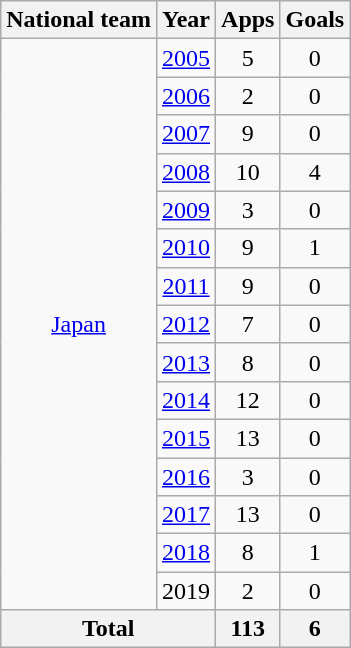<table class="wikitable" style="text-align:center">
<tr>
<th>National team</th>
<th>Year</th>
<th>Apps</th>
<th>Goals</th>
</tr>
<tr>
<td rowspan="15"><a href='#'>Japan</a></td>
<td><a href='#'>2005</a></td>
<td>5</td>
<td>0</td>
</tr>
<tr>
<td><a href='#'>2006</a></td>
<td>2</td>
<td>0</td>
</tr>
<tr>
<td><a href='#'>2007</a></td>
<td>9</td>
<td>0</td>
</tr>
<tr>
<td><a href='#'>2008</a></td>
<td>10</td>
<td>4</td>
</tr>
<tr>
<td><a href='#'>2009</a></td>
<td>3</td>
<td>0</td>
</tr>
<tr>
<td><a href='#'>2010</a></td>
<td>9</td>
<td>1</td>
</tr>
<tr>
<td><a href='#'>2011</a></td>
<td>9</td>
<td>0</td>
</tr>
<tr>
<td><a href='#'>2012</a></td>
<td>7</td>
<td>0</td>
</tr>
<tr>
<td><a href='#'>2013</a></td>
<td>8</td>
<td>0</td>
</tr>
<tr>
<td><a href='#'>2014</a></td>
<td>12</td>
<td>0</td>
</tr>
<tr>
<td><a href='#'>2015</a></td>
<td>13</td>
<td>0</td>
</tr>
<tr>
<td><a href='#'>2016</a></td>
<td>3</td>
<td>0</td>
</tr>
<tr>
<td><a href='#'>2017</a></td>
<td>13</td>
<td>0</td>
</tr>
<tr>
<td><a href='#'>2018</a></td>
<td>8</td>
<td>1</td>
</tr>
<tr>
<td>2019</td>
<td>2</td>
<td>0</td>
</tr>
<tr>
<th colspan="2">Total</th>
<th>113</th>
<th>6</th>
</tr>
</table>
